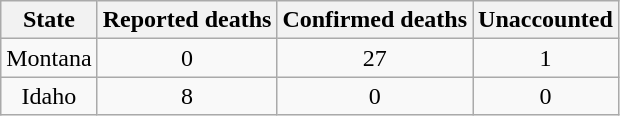<table class="wikitable" style="text-align:center">
<tr style="text-align:center;">
<th>State</th>
<th>Reported deaths</th>
<th>Confirmed deaths</th>
<th>Unaccounted</th>
</tr>
<tr>
<td>Montana</td>
<td>0</td>
<td>27</td>
<td>1</td>
</tr>
<tr>
<td>Idaho</td>
<td>8</td>
<td>0</td>
<td>0</td>
</tr>
</table>
